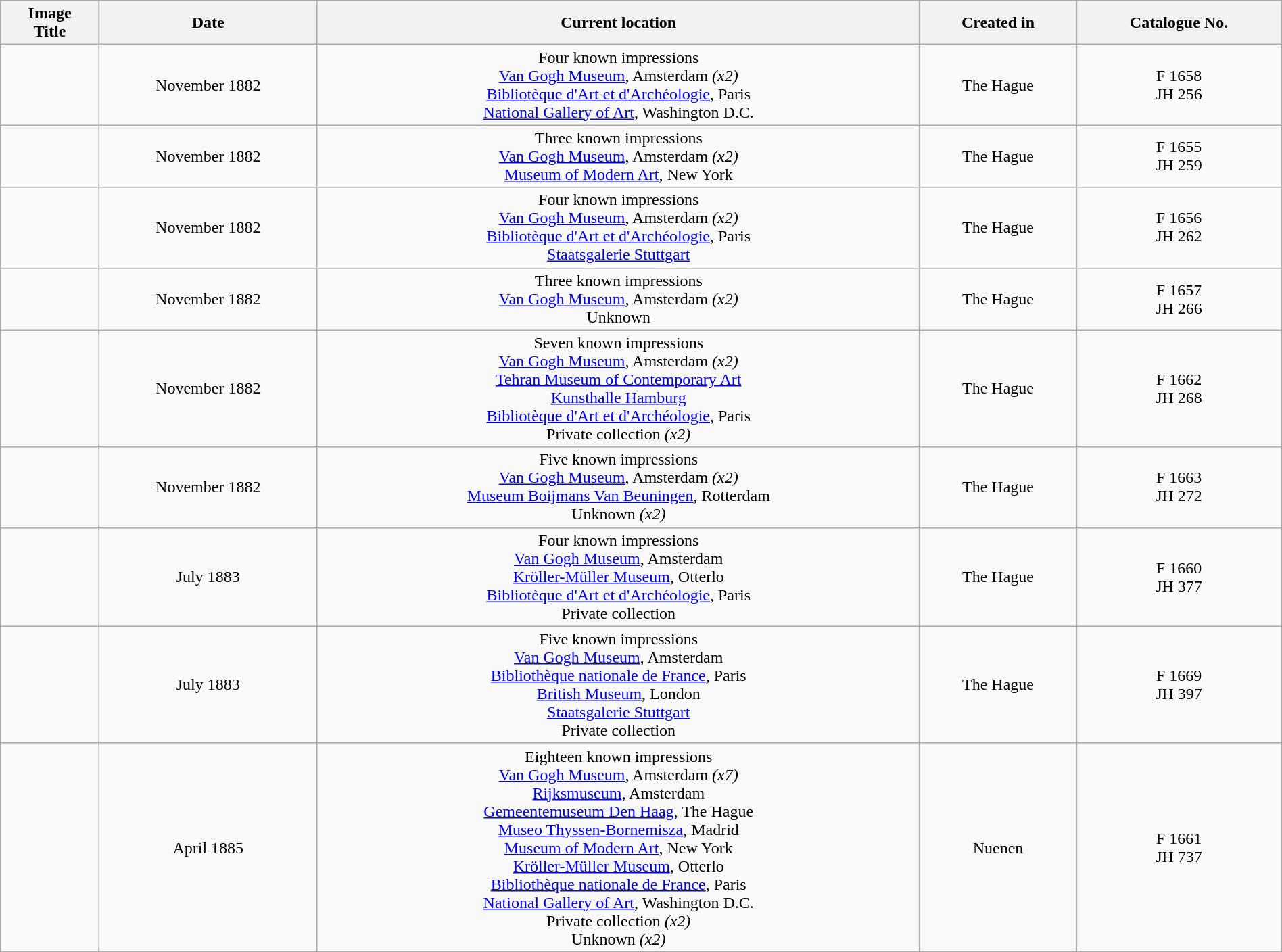<table class="wikitable sortable" style="font-size:100%; text-align: center; width:100%">
<tr>
<th>Image<br>Title</th>
<th>Date</th>
<th>Current location</th>
<th>Created in</th>
<th>Catalogue No.</th>
</tr>
<tr>
<td></td>
<td>November 1882</td>
<td>Four known impressions<br><a href='#'>Van Gogh Museum</a>, Amsterdam <em>(x2)</em><br><a href='#'>Bibliotèque d'Art et d'Archéologie</a>, Paris<br><a href='#'>National Gallery of Art</a>, Washington D.C.</td>
<td>The Hague</td>
<td>F 1658<br>JH 256</td>
</tr>
<tr>
<td></td>
<td>November 1882</td>
<td>Three known impressions<br><a href='#'>Van Gogh Museum</a>, Amsterdam <em>(x2)</em><br><a href='#'>Museum of Modern Art</a>, New York</td>
<td>The Hague</td>
<td>F 1655<br>JH 259</td>
</tr>
<tr>
<td></td>
<td>November 1882</td>
<td>Four known impressions<br><a href='#'>Van Gogh Museum</a>, Amsterdam <em>(x2)</em><br><a href='#'>Bibliotèque d'Art et d'Archéologie</a>, Paris<br><a href='#'>Staatsgalerie Stuttgart</a></td>
<td>The Hague</td>
<td>F 1656<br>JH 262</td>
</tr>
<tr>
<td></td>
<td>November 1882</td>
<td>Three known impressions<br><a href='#'>Van Gogh Museum</a>, Amsterdam <em>(x2)</em><br>Unknown</td>
<td>The Hague</td>
<td>F 1657<br>JH 266</td>
</tr>
<tr>
<td></td>
<td>November 1882</td>
<td>Seven known impressions<br><a href='#'>Van Gogh Museum</a>, Amsterdam <em>(x2)</em><br><a href='#'>Tehran Museum of Contemporary Art</a><br><a href='#'>Kunsthalle Hamburg</a><br><a href='#'>Bibliotèque d'Art et d'Archéologie</a>, Paris<br>Private collection <em>(x2)</em></td>
<td>The Hague</td>
<td>F 1662<br>JH 268</td>
</tr>
<tr>
<td></td>
<td>November 1882</td>
<td>Five known impressions<br><a href='#'>Van Gogh Museum</a>, Amsterdam <em>(x2)</em><br><a href='#'>Museum Boijmans Van Beuningen</a>, Rotterdam<br>Unknown <em>(x2)</em></td>
<td>The Hague</td>
<td>F 1663<br>JH 272</td>
</tr>
<tr>
<td></td>
<td>July 1883</td>
<td>Four known impressions<br><a href='#'>Van Gogh Museum</a>, Amsterdam<br><a href='#'>Kröller-Müller Museum</a>, Otterlo<br><a href='#'>Bibliotèque d'Art et d'Archéologie</a>, Paris<br>Private collection</td>
<td>The Hague</td>
<td>F 1660<br>JH 377</td>
</tr>
<tr>
<td></td>
<td>July 1883</td>
<td>Five known impressions<br><a href='#'>Van Gogh Museum</a>, Amsterdam<br><a href='#'>Bibliothèque nationale de France</a>, Paris<br><a href='#'>British Museum</a>, London<br><a href='#'>Staatsgalerie Stuttgart</a><br>Private collection</td>
<td>The Hague</td>
<td>F 1669<br>JH 397</td>
</tr>
<tr>
<td></td>
<td>April 1885</td>
<td>Eighteen known impressions<br><a href='#'>Van Gogh Museum</a>, Amsterdam <em>(x7)</em><br><a href='#'>Rijksmuseum</a>, Amsterdam<br><a href='#'>Gemeentemuseum Den Haag</a>, The Hague<br><a href='#'>Museo Thyssen-Bornemisza</a>, Madrid<br><a href='#'>Museum of Modern Art</a>, New York<br><a href='#'>Kröller-Müller Museum</a>, Otterlo<br><a href='#'>Bibliothèque nationale de France</a>, Paris<br><a href='#'>National Gallery of Art</a>, Washington D.C.<br>Private collection <em>(x2)</em><br>Unknown <em>(x2)</em></td>
<td>Nuenen</td>
<td>F 1661<br>JH 737</td>
</tr>
</table>
